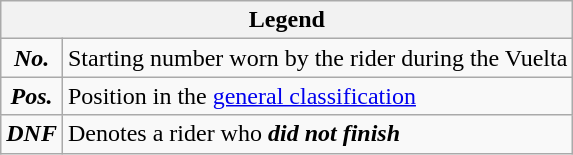<table class="wikitable">
<tr>
<th colspan=2>Legend</th>
</tr>
<tr>
<td align=center><strong><em>No.</em></strong></td>
<td>Starting number worn by the rider during the Vuelta</td>
</tr>
<tr>
<td align=center><strong><em>Pos.</em></strong></td>
<td>Position in the <a href='#'>general classification</a></td>
</tr>
<tr>
<td align=center><strong><em>DNF</em></strong></td>
<td>Denotes a rider who <strong><em>did not finish</em></strong></td>
</tr>
</table>
